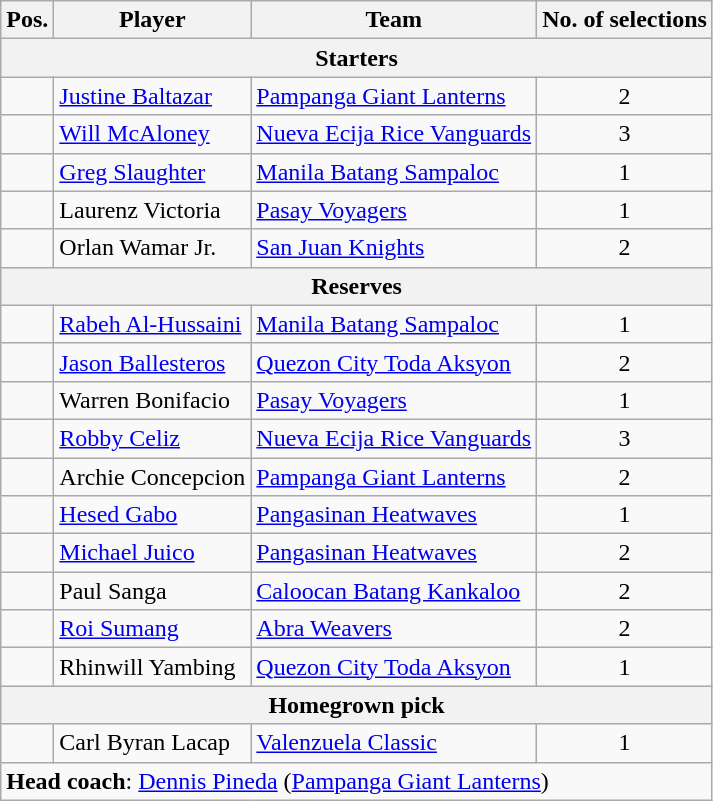<table class="wikitable">
<tr>
<th>Pos.</th>
<th>Player</th>
<th>Team</th>
<th>No. of selections</th>
</tr>
<tr>
<th colspan=4>Starters</th>
</tr>
<tr>
<td></td>
<td><a href='#'>Justine Baltazar</a></td>
<td><a href='#'>Pampanga Giant Lanterns</a></td>
<td align=center>2</td>
</tr>
<tr>
<td></td>
<td><a href='#'>Will McAloney</a></td>
<td><a href='#'>Nueva Ecija Rice Vanguards</a></td>
<td align=center>3</td>
</tr>
<tr>
<td></td>
<td><a href='#'>Greg Slaughter</a></td>
<td><a href='#'>Manila Batang Sampaloc</a></td>
<td align=center>1</td>
</tr>
<tr>
<td></td>
<td>Laurenz Victoria</td>
<td><a href='#'>Pasay Voyagers</a></td>
<td align=center>1</td>
</tr>
<tr>
<td></td>
<td>Orlan Wamar Jr.</td>
<td><a href='#'>San Juan Knights</a></td>
<td align=center>2</td>
</tr>
<tr>
<th colspan=4>Reserves</th>
</tr>
<tr>
<td></td>
<td><a href='#'>Rabeh Al-Hussaini</a></td>
<td><a href='#'>Manila Batang Sampaloc</a></td>
<td align=center>1</td>
</tr>
<tr>
<td></td>
<td><a href='#'>Jason Ballesteros</a></td>
<td><a href='#'>Quezon City Toda Aksyon</a></td>
<td align=center>2</td>
</tr>
<tr>
<td></td>
<td>Warren Bonifacio</td>
<td><a href='#'>Pasay Voyagers</a></td>
<td align=center>1</td>
</tr>
<tr>
<td></td>
<td><a href='#'>Robby Celiz</a></td>
<td><a href='#'>Nueva Ecija Rice Vanguards</a></td>
<td align=center>3</td>
</tr>
<tr>
<td></td>
<td>Archie Concepcion</td>
<td><a href='#'>Pampanga Giant Lanterns</a></td>
<td align=center>2</td>
</tr>
<tr>
<td></td>
<td><a href='#'>Hesed Gabo</a></td>
<td><a href='#'>Pangasinan Heatwaves</a></td>
<td align=center>1</td>
</tr>
<tr>
<td></td>
<td><a href='#'>Michael Juico</a></td>
<td><a href='#'>Pangasinan Heatwaves</a></td>
<td align=center>2</td>
</tr>
<tr>
<td></td>
<td>Paul Sanga</td>
<td><a href='#'>Caloocan Batang Kankaloo</a></td>
<td align=center>2</td>
</tr>
<tr>
<td></td>
<td><a href='#'>Roi Sumang</a></td>
<td><a href='#'>Abra Weavers</a></td>
<td align=center>2</td>
</tr>
<tr>
<td></td>
<td>Rhinwill Yambing</td>
<td><a href='#'>Quezon City Toda Aksyon</a></td>
<td align=center>1</td>
</tr>
<tr>
<th colspan=4>Homegrown pick</th>
</tr>
<tr>
<td></td>
<td>Carl Byran Lacap</td>
<td><a href='#'>Valenzuela Classic</a></td>
<td align=center>1</td>
</tr>
<tr>
<td colspan=4><strong>Head coach</strong>: <a href='#'>Dennis Pineda</a> (<a href='#'>Pampanga Giant Lanterns</a>)</td>
</tr>
</table>
